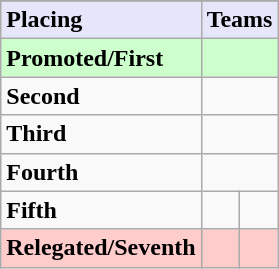<table class=wikitable>
<tr>
</tr>
<tr style="background: #E6E6FA;">
<td><strong>Placing</strong></td>
<td colspan="2" style="text-align:center"><strong>Teams</strong></td>
</tr>
<tr style="background: #ccffcc;">
<td><strong>Promoted/First</strong></td>
<td colspan=2><strong></strong></td>
</tr>
<tr>
<td><strong>Second</strong></td>
<td colspan=2></td>
</tr>
<tr>
<td><strong>Third</strong></td>
<td colspan=2></td>
</tr>
<tr>
<td><strong>Fourth</strong></td>
<td colspan=2></td>
</tr>
<tr>
<td><strong>Fifth</strong></td>
<td></td>
<td></td>
</tr>
<tr style="background: #ffcccc;">
<td><strong>Relegated/Seventh</strong></td>
<td><em></em></td>
<td><em></em></td>
</tr>
</table>
